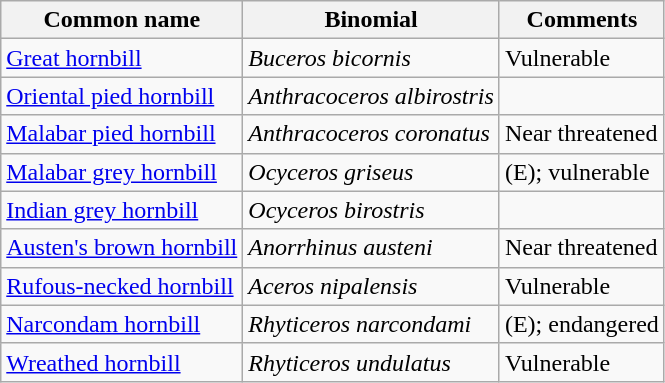<table class="wikitable">
<tr>
<th>Common name</th>
<th>Binomial</th>
<th>Comments</th>
</tr>
<tr>
<td><a href='#'>Great hornbill</a></td>
<td><em>Buceros bicornis</em></td>
<td>Vulnerable</td>
</tr>
<tr>
<td><a href='#'>Oriental pied hornbill</a></td>
<td><em>Anthracoceros albirostris</em></td>
<td></td>
</tr>
<tr>
<td><a href='#'>Malabar pied hornbill</a></td>
<td><em>Anthracoceros coronatus</em></td>
<td>Near threatened</td>
</tr>
<tr>
<td><a href='#'>Malabar grey hornbill</a></td>
<td><em>Ocyceros griseus</em></td>
<td>(E); vulnerable</td>
</tr>
<tr>
<td><a href='#'>Indian grey hornbill</a></td>
<td><em>Ocyceros birostris</em></td>
<td></td>
</tr>
<tr>
<td><a href='#'>Austen's brown hornbill</a></td>
<td><em>Anorrhinus austeni</em></td>
<td>Near threatened</td>
</tr>
<tr>
<td><a href='#'>Rufous-necked hornbill</a></td>
<td><em>Aceros nipalensis</em></td>
<td>Vulnerable</td>
</tr>
<tr>
<td><a href='#'>Narcondam hornbill</a></td>
<td><em>Rhyticeros narcondami</em></td>
<td>(E); endangered</td>
</tr>
<tr>
<td><a href='#'>Wreathed hornbill</a></td>
<td><em>Rhyticeros undulatus</em></td>
<td>Vulnerable</td>
</tr>
</table>
